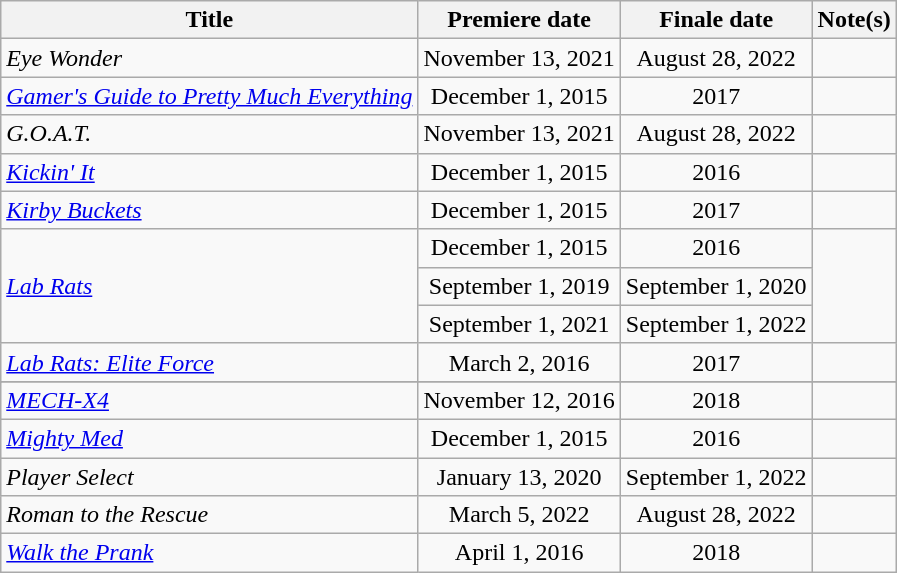<table class="wikitable sortable" style="text-align: center;">
<tr>
<th>Title</th>
<th>Premiere date</th>
<th>Finale date</th>
<th>Note(s)</th>
</tr>
<tr>
<td scope="row" style="text-align:left;"><em>Eye Wonder</em></td>
<td>November 13, 2021</td>
<td>August 28, 2022</td>
<td></td>
</tr>
<tr>
<td scope="row" style="text-align:left;"><em><a href='#'>Gamer's Guide to Pretty Much Everything</a></em></td>
<td>December 1, 2015</td>
<td>2017</td>
<td></td>
</tr>
<tr>
<td scope="row" style="text-align:left;"><em>G.O.A.T.</em></td>
<td>November 13, 2021</td>
<td>August 28, 2022</td>
<td></td>
</tr>
<tr>
<td scope="row" style="text-align:left;"><em><a href='#'>Kickin' It</a></em></td>
<td>December 1, 2015</td>
<td>2016</td>
<td></td>
</tr>
<tr>
<td scope="row" style="text-align:left;"><em><a href='#'>Kirby Buckets</a></em></td>
<td>December 1, 2015</td>
<td>2017</td>
<td></td>
</tr>
<tr>
<td scope="row" style="text-align:left;" rowspan="3"><em><a href='#'>Lab Rats</a></em></td>
<td>December 1, 2015</td>
<td>2016</td>
<td rowspan="3"></td>
</tr>
<tr>
<td scope="row" style="text-align:center;">September 1, 2019</td>
<td>September 1, 2020</td>
</tr>
<tr>
<td scope="row" style="text-align:center;">September 1, 2021</td>
<td>September 1, 2022</td>
</tr>
<tr>
<td scope="row" style="text-align:left;"><em><a href='#'>Lab Rats: Elite Force</a></em></td>
<td>March 2, 2016</td>
<td>2017</td>
<td></td>
</tr>
<tr>
</tr>
<tr>
<td scope="row" style="text-align:left;"><em><a href='#'>MECH-X4</a></em></td>
<td>November 12, 2016</td>
<td>2018</td>
<td></td>
</tr>
<tr>
<td scope="row" style="text-align:left;"><em><a href='#'>Mighty Med</a></em></td>
<td>December 1, 2015</td>
<td>2016</td>
<td></td>
</tr>
<tr>
<td scope="row" style="text-align:left;"><em>Player Select</em></td>
<td>January 13, 2020</td>
<td>September 1, 2022</td>
<td></td>
</tr>
<tr>
<td scope="row" style="text-align:left;"><em>Roman to the Rescue</em></td>
<td>March 5, 2022</td>
<td>August 28, 2022</td>
<td></td>
</tr>
<tr>
<td scope="row" style="text-align:left;"><em><a href='#'>Walk the Prank</a></em></td>
<td>April 1, 2016</td>
<td>2018</td>
<td></td>
</tr>
</table>
